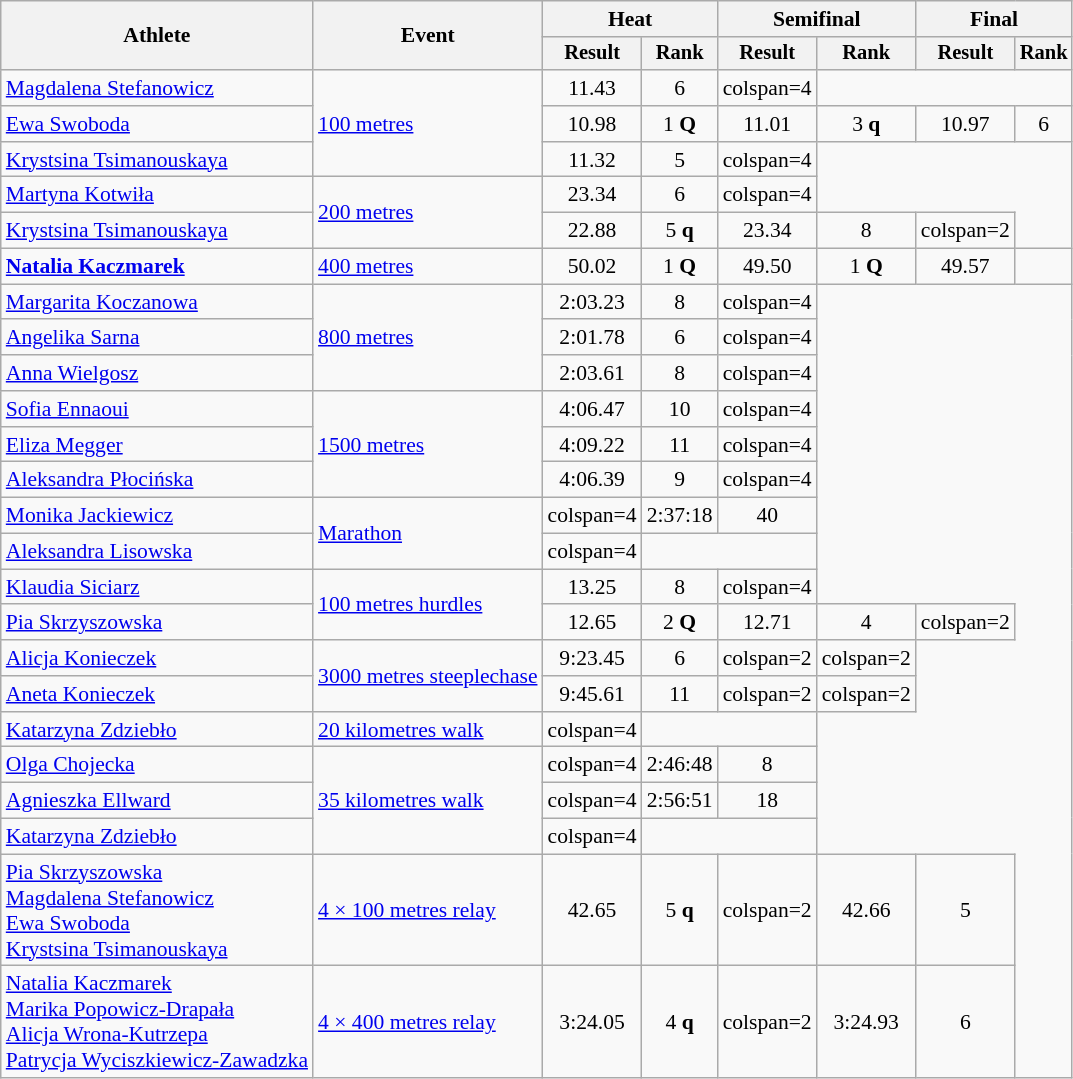<table class="wikitable" style="font-size:90%">
<tr>
<th rowspan="2">Athlete</th>
<th rowspan="2">Event</th>
<th colspan="2">Heat</th>
<th colspan="2">Semifinal</th>
<th colspan="2">Final</th>
</tr>
<tr style="font-size:95%">
<th>Result</th>
<th>Rank</th>
<th>Result</th>
<th>Rank</th>
<th>Result</th>
<th>Rank</th>
</tr>
<tr align=center>
<td align=left><a href='#'>Magdalena Stefanowicz</a></td>
<td align=left rowspan=3><a href='#'>100 metres</a></td>
<td>11.43</td>
<td>6</td>
<td>colspan=4 </td>
</tr>
<tr align=center>
<td align=left><a href='#'>Ewa Swoboda</a></td>
<td>10.98</td>
<td>1 <strong>Q</strong></td>
<td>11.01</td>
<td>3 <strong>q</strong></td>
<td>10.97 </td>
<td>6</td>
</tr>
<tr align=center>
<td align=left><a href='#'>Krystsina Tsimanouskaya</a></td>
<td>11.32</td>
<td>5</td>
<td>colspan=4 </td>
</tr>
<tr align=center>
<td align=left><a href='#'>Martyna Kotwiła</a></td>
<td align=left rowspan=2><a href='#'>200 metres</a></td>
<td>23.34</td>
<td>6</td>
<td>colspan=4 </td>
</tr>
<tr align=center>
<td align=left><a href='#'>Krystsina Tsimanouskaya</a></td>
<td>22.88</td>
<td>5 <strong>q</strong></td>
<td>23.34</td>
<td>8</td>
<td>colspan=2 </td>
</tr>
<tr align=center>
<td align=left><strong><a href='#'>Natalia Kaczmarek</a></strong></td>
<td align=left><a href='#'>400 metres</a></td>
<td>50.02</td>
<td>1 <strong>Q</strong></td>
<td>49.50</td>
<td>1 <strong>Q</strong></td>
<td>49.57</td>
<td></td>
</tr>
<tr align=center>
<td align=left><a href='#'>Margarita Koczanowa</a></td>
<td align=left rowspan=3><a href='#'>800 metres</a></td>
<td>2:03.23</td>
<td>8</td>
<td>colspan=4 </td>
</tr>
<tr align=center>
<td align=left><a href='#'>Angelika Sarna</a></td>
<td>2:01.78</td>
<td>6</td>
<td>colspan=4 </td>
</tr>
<tr align=center>
<td align=left><a href='#'>Anna Wielgosz</a></td>
<td>2:03.61</td>
<td>8</td>
<td>colspan=4 </td>
</tr>
<tr align=center>
<td align=left><a href='#'>Sofia Ennaoui</a></td>
<td align=left rowspan=3><a href='#'>1500 metres</a></td>
<td>4:06.47</td>
<td>10</td>
<td>colspan=4 </td>
</tr>
<tr align=center>
<td align=left><a href='#'>Eliza Megger</a></td>
<td>4:09.22</td>
<td>11</td>
<td>colspan=4 </td>
</tr>
<tr align=center>
<td align=left><a href='#'>Aleksandra Płocińska</a></td>
<td>4:06.39 </td>
<td>9</td>
<td>colspan=4 </td>
</tr>
<tr align=center>
<td align=left><a href='#'>Monika Jackiewicz</a></td>
<td align=left rowspan=2><a href='#'>Marathon</a></td>
<td>colspan=4</td>
<td>2:37:18</td>
<td>40</td>
</tr>
<tr align=center>
<td align=left><a href='#'>Aleksandra Lisowska</a></td>
<td>colspan=4</td>
<td colspan=2></td>
</tr>
<tr align=center>
<td align=left><a href='#'>Klaudia Siciarz</a></td>
<td align=left rowspan=2><a href='#'>100 metres hurdles</a></td>
<td>13.25</td>
<td>8</td>
<td>colspan=4 </td>
</tr>
<tr align=center>
<td align=left><a href='#'>Pia Skrzyszowska</a></td>
<td>12.65</td>
<td>2 <strong>Q</strong></td>
<td>12.71</td>
<td>4</td>
<td>colspan=2 </td>
</tr>
<tr align=center>
<td align=left><a href='#'>Alicja Konieczek</a></td>
<td align=left rowspan=2><a href='#'>3000 metres steeplechase</a></td>
<td>9:23.45 </td>
<td>6</td>
<td>colspan=2</td>
<td>colspan=2 </td>
</tr>
<tr align=center>
<td align=left><a href='#'>Aneta Konieczek</a></td>
<td>9:45.61</td>
<td>11</td>
<td>colspan=2</td>
<td>colspan=2 </td>
</tr>
<tr align=center>
<td align=left><a href='#'>Katarzyna Zdziebło</a></td>
<td align=left><a href='#'>20 kilometres walk</a></td>
<td>colspan=4</td>
<td colspan=2></td>
</tr>
<tr align=center>
<td align=left><a href='#'>Olga Chojecka</a></td>
<td align=left rowspan=3><a href='#'>35 kilometres walk</a></td>
<td>colspan=4</td>
<td>2:46:48 </td>
<td>8</td>
</tr>
<tr align=center>
<td align=left><a href='#'>Agnieszka Ellward</a></td>
<td>colspan=4</td>
<td>2:56:51 </td>
<td>18</td>
</tr>
<tr align=center>
<td align=left><a href='#'>Katarzyna Zdziebło</a></td>
<td>colspan=4</td>
<td colspan=2></td>
</tr>
<tr align=center>
<td align=left><a href='#'>Pia Skrzyszowska</a><br> <a href='#'>Magdalena Stefanowicz</a><br><a href='#'>Ewa Swoboda</a><br><a href='#'>Krystsina Tsimanouskaya</a></td>
<td align=left><a href='#'>4 × 100 metres relay</a></td>
<td>42.65 </td>
<td>5 <strong>q</strong></td>
<td>colspan=2</td>
<td>42.66</td>
<td>5</td>
</tr>
<tr align=center>
<td align=left><a href='#'>Natalia Kaczmarek</a><br><a href='#'>Marika Popowicz-Drapała</a><br><a href='#'>Alicja Wrona-Kutrzepa</a><br><a href='#'>Patrycja Wyciszkiewicz-Zawadzka</a></td>
<td align=left><a href='#'>4 × 400 metres relay</a></td>
<td>3:24.05 </td>
<td>4 <strong>q</strong></td>
<td>colspan=2</td>
<td>3:24.93</td>
<td>6</td>
</tr>
</table>
